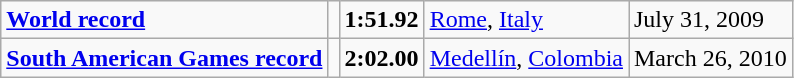<table class="wikitable">
<tr>
<td><strong><a href='#'>World record</a></strong></td>
<td></td>
<td><strong>1:51.92</strong></td>
<td><a href='#'>Rome</a>, <a href='#'>Italy</a></td>
<td>July 31, 2009</td>
</tr>
<tr>
<td><strong><a href='#'>South American Games record</a></strong></td>
<td></td>
<td><strong>2:02.00</strong></td>
<td><a href='#'>Medellín</a>, <a href='#'>Colombia</a></td>
<td>March 26, 2010</td>
</tr>
</table>
